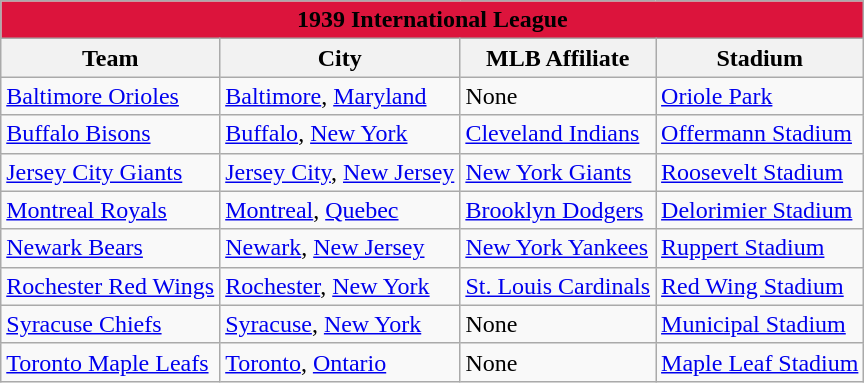<table class="wikitable" style="width:auto">
<tr>
<td bgcolor="#DC143C" align="center" colspan="7"><strong><span>1939 International League</span></strong></td>
</tr>
<tr>
<th>Team</th>
<th>City</th>
<th>MLB Affiliate</th>
<th>Stadium</th>
</tr>
<tr>
<td><a href='#'>Baltimore Orioles</a></td>
<td><a href='#'>Baltimore</a>, <a href='#'>Maryland</a></td>
<td>None</td>
<td><a href='#'>Oriole Park</a></td>
</tr>
<tr>
<td><a href='#'>Buffalo Bisons</a></td>
<td><a href='#'>Buffalo</a>, <a href='#'>New York</a></td>
<td><a href='#'>Cleveland Indians</a></td>
<td><a href='#'>Offermann Stadium</a></td>
</tr>
<tr>
<td><a href='#'>Jersey City Giants</a></td>
<td><a href='#'>Jersey City</a>, <a href='#'>New Jersey</a></td>
<td><a href='#'>New York Giants</a></td>
<td><a href='#'>Roosevelt Stadium</a></td>
</tr>
<tr>
<td><a href='#'>Montreal Royals</a></td>
<td><a href='#'>Montreal</a>, <a href='#'>Quebec</a></td>
<td><a href='#'>Brooklyn Dodgers</a></td>
<td><a href='#'>Delorimier Stadium</a></td>
</tr>
<tr>
<td><a href='#'>Newark Bears</a></td>
<td><a href='#'>Newark</a>, <a href='#'>New Jersey</a></td>
<td><a href='#'>New York Yankees</a></td>
<td><a href='#'>Ruppert Stadium</a></td>
</tr>
<tr>
<td><a href='#'>Rochester Red Wings</a></td>
<td><a href='#'>Rochester</a>, <a href='#'>New York</a></td>
<td><a href='#'>St. Louis Cardinals</a></td>
<td><a href='#'>Red Wing Stadium</a></td>
</tr>
<tr>
<td><a href='#'>Syracuse Chiefs</a></td>
<td><a href='#'>Syracuse</a>, <a href='#'>New York</a></td>
<td>None</td>
<td><a href='#'>Municipal Stadium</a></td>
</tr>
<tr>
<td><a href='#'>Toronto Maple Leafs</a></td>
<td><a href='#'>Toronto</a>, <a href='#'>Ontario</a></td>
<td>None</td>
<td><a href='#'>Maple Leaf Stadium</a></td>
</tr>
</table>
